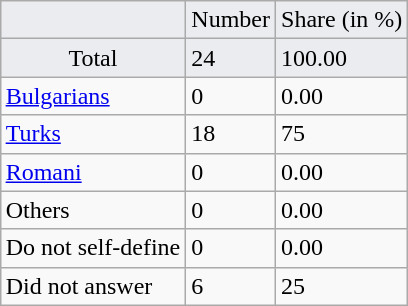<table class="wikitable sortable" style="margin-left:auto;margin-right:auto" style="text-align:right;">
<tr align="center" bgcolor="#eaecf0" valign=top>
<td></td>
<td>Number</td>
<td>Share (in %)</td>
</tr>
<tr bgcolor="#eaecf0" valign=top>
<td align="center">Total</td>
<td>24</td>
<td>100.00</td>
</tr>
<tr>
<td align="left"><a href='#'>Bulgarians</a></td>
<td>0</td>
<td>0.00</td>
</tr>
<tr>
<td align="left"><a href='#'>Turks</a></td>
<td>18</td>
<td>75</td>
</tr>
<tr>
<td align="left"><a href='#'> Romani</a></td>
<td>0</td>
<td>0.00</td>
</tr>
<tr>
<td align="left">Others</td>
<td>0</td>
<td>0.00</td>
</tr>
<tr>
<td align="left">Do not self-define</td>
<td>0</td>
<td>0.00</td>
</tr>
<tr>
<td align="left">Did not answer</td>
<td>6</td>
<td>25</td>
</tr>
</table>
